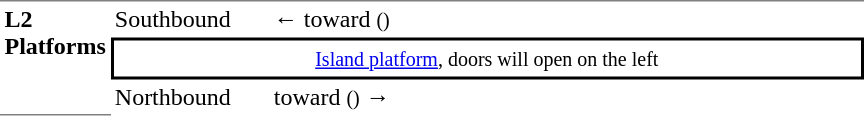<table table border=0 cellspacing=0 cellpadding=3>
<tr>
<td style="border-top:solid 1px gray;border-bottom:solid 1px gray;" width=50 rowspan=10 valign=top><strong>L2<br>Platforms</strong></td>
</tr>
<tr>
<td style="border-bottom:solid 0px gray;border-top:solid 1px gray;" width=100>Southbound</td>
<td style="border-bottom:solid 0px gray;border-top:solid 1px gray;" width=390>←  toward  <small>()</small></td>
</tr>
<tr>
<td style="border-top:solid 2px black;border-right:solid 2px black;border-left:solid 2px black;border-bottom:solid 2px black;text-align:center;" colspan=2><small><a href='#'>Island platform</a>, doors will open on the left</small></td>
</tr>
<tr>
<td>Northbound</td>
<td>  toward  <small>()</small> →</td>
</tr>
</table>
